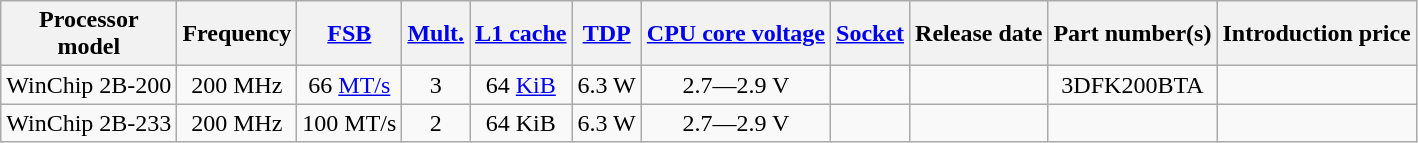<table class="wikitable" style="text-align:center">
<tr>
<th>Processor<br>model</th>
<th>Frequency</th>
<th><a href='#'>FSB</a></th>
<th><a href='#'>Mult.</a></th>
<th><a href='#'>L1 cache</a></th>
<th><a href='#'>TDP</a></th>
<th><a href='#'>CPU core voltage</a></th>
<th><a href='#'>Socket</a></th>
<th>Release date</th>
<th>Part number(s)</th>
<th>Introduction price</th>
</tr>
<tr>
<td>WinChip 2B-200</td>
<td>200 MHz</td>
<td>66 <a href='#'>MT/s</a></td>
<td>3</td>
<td>64 <a href='#'>KiB</a></td>
<td>6.3 W</td>
<td>2.7—2.9 V</td>
<td></td>
<td></td>
<td>3DFK200BTA</td>
<td></td>
</tr>
<tr>
<td>WinChip 2B-233</td>
<td>200 MHz</td>
<td>100 MT/s</td>
<td>2</td>
<td>64 KiB</td>
<td>6.3 W</td>
<td>2.7—2.9 V</td>
<td></td>
<td></td>
<td></td>
<td></td>
</tr>
</table>
